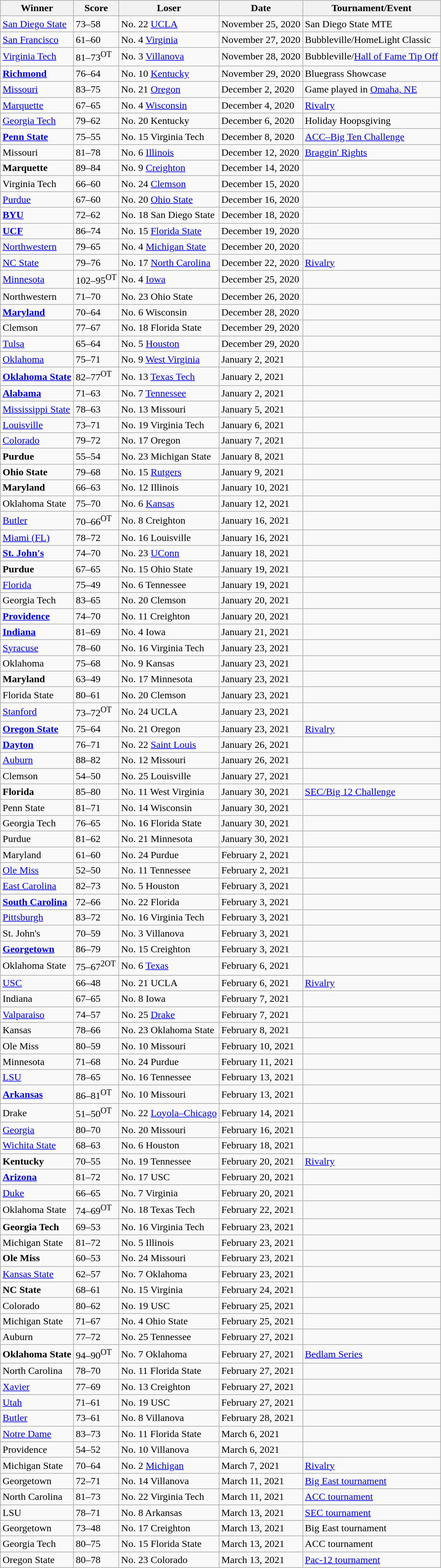<table class="wikitable sortable">
<tr>
<th>Winner</th>
<th>Score</th>
<th>Loser</th>
<th>Date</th>
<th>Tournament/Event</th>
</tr>
<tr>
<td><a href='#'>San Diego State</a></td>
<td>73–58</td>
<td>No. 22 <a href='#'>UCLA</a></td>
<td>November 25, 2020</td>
<td>San Diego State MTE</td>
</tr>
<tr>
<td><a href='#'>San Francisco</a></td>
<td>61–60</td>
<td>No. 4 <a href='#'>Virginia</a></td>
<td>November 27, 2020</td>
<td>Bubbleville/HomeLight Classic</td>
</tr>
<tr>
<td><a href='#'>Virginia Tech</a></td>
<td>81–73<sup>OT</sup></td>
<td>No. 3 <a href='#'>Villanova</a></td>
<td>November 28, 2020</td>
<td>Bubbleville/<a href='#'>Hall of Fame Tip Off</a></td>
</tr>
<tr>
<td><strong><a href='#'>Richmond</a></strong></td>
<td>76–64</td>
<td>No. 10 <a href='#'>Kentucky</a></td>
<td>November 29, 2020</td>
<td>Bluegrass Showcase</td>
</tr>
<tr>
<td><a href='#'>Missouri</a></td>
<td>83–75</td>
<td>No. 21 <a href='#'>Oregon</a></td>
<td>December 2, 2020</td>
<td>Game played in <a href='#'>Omaha, NE</a></td>
</tr>
<tr>
<td><a href='#'>Marquette</a></td>
<td>67–65</td>
<td>No. 4 <a href='#'>Wisconsin</a></td>
<td>December 4, 2020</td>
<td><a href='#'>Rivalry</a></td>
</tr>
<tr>
<td><a href='#'>Georgia Tech</a></td>
<td>79–62</td>
<td>No. 20 Kentucky</td>
<td>December 6, 2020</td>
<td>Holiday Hoopsgiving</td>
</tr>
<tr>
<td><strong><a href='#'>Penn State</a></strong></td>
<td>75–55</td>
<td>No. 15 Virginia Tech</td>
<td>December 8, 2020</td>
<td><a href='#'>ACC–Big Ten Challenge</a></td>
</tr>
<tr>
<td>Missouri</td>
<td>81–78</td>
<td>No. 6 <a href='#'>Illinois</a></td>
<td>December 12, 2020</td>
<td><a href='#'>Braggin' Rights</a></td>
</tr>
<tr>
<td><strong>Marquette</strong></td>
<td>89–84</td>
<td>No. 9 <a href='#'>Creighton</a></td>
<td>December 14, 2020</td>
<td></td>
</tr>
<tr>
<td>Virginia Tech</td>
<td>66–60</td>
<td>No. 24 <a href='#'>Clemson</a></td>
<td>December 15, 2020</td>
<td></td>
</tr>
<tr>
<td><a href='#'>Purdue</a></td>
<td>67–60</td>
<td>No. 20 <a href='#'>Ohio State</a></td>
<td>December 16, 2020</td>
<td></td>
</tr>
<tr>
<td><strong><a href='#'>BYU</a></strong></td>
<td>72–62</td>
<td>No. 18 San Diego State</td>
<td>December 18, 2020</td>
<td></td>
</tr>
<tr>
<td><strong><a href='#'>UCF</a></strong></td>
<td>86–74</td>
<td>No. 15 <a href='#'>Florida State</a></td>
<td>December 19, 2020</td>
<td></td>
</tr>
<tr>
<td><a href='#'>Northwestern</a></td>
<td>79–65</td>
<td>No. 4 <a href='#'>Michigan State</a></td>
<td>December 20, 2020</td>
<td></td>
</tr>
<tr>
<td><a href='#'>NC State</a></td>
<td>79–76</td>
<td>No. 17 <a href='#'>North Carolina</a></td>
<td>December 22, 2020</td>
<td><a href='#'>Rivalry</a></td>
</tr>
<tr>
<td><a href='#'>Minnesota</a></td>
<td>102–95<sup>OT</sup></td>
<td>No. 4 <a href='#'>Iowa</a></td>
<td>December 25, 2020</td>
<td></td>
</tr>
<tr>
<td>Northwestern</td>
<td>71–70</td>
<td>No. 23 Ohio State</td>
<td>December 26, 2020</td>
<td></td>
</tr>
<tr>
<td><strong><a href='#'>Maryland</a></strong></td>
<td>70–64</td>
<td>No. 6 Wisconsin</td>
<td>December 28, 2020</td>
<td></td>
</tr>
<tr>
<td>Clemson</td>
<td>77–67</td>
<td>No. 18 Florida State</td>
<td>December 29, 2020</td>
<td></td>
</tr>
<tr>
<td><a href='#'>Tulsa</a></td>
<td>65–64</td>
<td>No. 5 <a href='#'>Houston</a></td>
<td>December 29, 2020</td>
<td></td>
</tr>
<tr>
<td><a href='#'>Oklahoma</a></td>
<td>75–71</td>
<td>No. 9 <a href='#'>West Virginia</a></td>
<td>January 2, 2021</td>
<td></td>
</tr>
<tr>
<td><strong><a href='#'>Oklahoma State</a></strong></td>
<td>82–77<sup>OT</sup></td>
<td>No. 13 <a href='#'>Texas Tech</a></td>
<td>January 2, 2021</td>
<td></td>
</tr>
<tr>
<td><strong><a href='#'>Alabama</a></strong></td>
<td>71–63</td>
<td>No. 7 <a href='#'>Tennessee</a></td>
<td>January 2, 2021</td>
<td></td>
</tr>
<tr>
<td><a href='#'>Mississippi State</a></td>
<td>78–63</td>
<td>No. 13 Missouri</td>
<td>January 5, 2021</td>
<td></td>
</tr>
<tr>
<td><a href='#'>Louisville</a></td>
<td>73–71</td>
<td>No. 19 Virginia Tech</td>
<td>January 6, 2021</td>
<td></td>
</tr>
<tr>
<td><a href='#'>Colorado</a></td>
<td>79–72</td>
<td>No. 17 Oregon</td>
<td>January 7, 2021</td>
<td></td>
</tr>
<tr>
<td><strong>Purdue</strong></td>
<td>55–54</td>
<td>No. 23 Michigan State</td>
<td>January 8, 2021</td>
<td></td>
</tr>
<tr>
<td><strong>Ohio State</strong></td>
<td>79–68</td>
<td>No. 15 <a href='#'>Rutgers</a></td>
<td>January 9, 2021</td>
<td></td>
</tr>
<tr>
<td><strong>Maryland</strong></td>
<td>66–63</td>
<td>No. 12 Illinois</td>
<td>January 10, 2021</td>
<td></td>
</tr>
<tr>
<td>Oklahoma State</td>
<td>75–70</td>
<td>No. 6 <a href='#'>Kansas</a></td>
<td>January 12, 2021</td>
<td></td>
</tr>
<tr>
<td><a href='#'>Butler</a></td>
<td>70–66<sup>OT</sup></td>
<td>No. 8 Creighton</td>
<td>January 16, 2021</td>
<td></td>
</tr>
<tr>
<td><a href='#'>Miami (FL)</a></td>
<td>78–72</td>
<td>No. 16 Louisville</td>
<td>January 16, 2021</td>
<td></td>
</tr>
<tr>
<td><strong><a href='#'>St. John's</a></strong></td>
<td>74–70</td>
<td>No. 23 <a href='#'>UConn</a></td>
<td>January 18, 2021</td>
<td></td>
</tr>
<tr>
<td><strong>Purdue</strong></td>
<td>67–65</td>
<td>No. 15 Ohio State</td>
<td>January 19, 2021</td>
<td></td>
</tr>
<tr>
<td><a href='#'>Florida</a></td>
<td>75–49</td>
<td>No. 6 Tennessee</td>
<td>January 19, 2021</td>
<td></td>
</tr>
<tr>
<td>Georgia Tech</td>
<td>83–65</td>
<td>No. 20 Clemson</td>
<td>January 20, 2021</td>
<td></td>
</tr>
<tr>
<td><strong><a href='#'>Providence</a></strong></td>
<td>74–70</td>
<td>No. 11 Creighton</td>
<td>January 20, 2021</td>
<td></td>
</tr>
<tr>
<td><strong><a href='#'>Indiana</a></strong></td>
<td>81–69</td>
<td>No. 4 Iowa</td>
<td>January 21, 2021</td>
<td></td>
</tr>
<tr>
<td><a href='#'>Syracuse</a></td>
<td>78–60</td>
<td>No. 16 Virginia Tech</td>
<td>January 23, 2021</td>
<td></td>
</tr>
<tr>
<td>Oklahoma</td>
<td>75–68</td>
<td>No. 9 Kansas</td>
<td>January 23, 2021</td>
<td></td>
</tr>
<tr>
<td><strong>Maryland</strong></td>
<td>63–49</td>
<td>No. 17 Minnesota</td>
<td>January 23, 2021</td>
<td></td>
</tr>
<tr>
<td>Florida State</td>
<td>80–61</td>
<td>No. 20 Clemson</td>
<td>January 23, 2021</td>
<td></td>
</tr>
<tr>
<td><a href='#'>Stanford</a></td>
<td>73–72<sup>OT</sup></td>
<td>No. 24 UCLA</td>
<td>January 23, 2021</td>
<td></td>
</tr>
<tr>
<td><strong><a href='#'>Oregon State</a></strong></td>
<td>75–64</td>
<td>No. 21 Oregon</td>
<td>January 23, 2021</td>
<td><a href='#'>Rivalry</a></td>
</tr>
<tr>
<td><strong><a href='#'>Dayton</a></strong></td>
<td>76–71</td>
<td>No. 22 <a href='#'>Saint Louis</a></td>
<td>January 26, 2021</td>
<td></td>
</tr>
<tr>
<td><a href='#'>Auburn</a></td>
<td>88–82</td>
<td>No. 12 Missouri</td>
<td>January 26, 2021</td>
<td></td>
</tr>
<tr>
<td>Clemson</td>
<td>54–50</td>
<td>No. 25 Louisville</td>
<td>January 27, 2021</td>
<td></td>
</tr>
<tr>
<td><strong>Florida</strong></td>
<td>85–80</td>
<td>No. 11 West Virginia</td>
<td>January 30, 2021</td>
<td><a href='#'>SEC/Big 12 Challenge</a></td>
</tr>
<tr>
<td>Penn State</td>
<td>81–71</td>
<td>No. 14 Wisconsin</td>
<td>January 30, 2021</td>
<td></td>
</tr>
<tr>
<td>Georgia Tech</td>
<td>76–65</td>
<td>No. 16 Florida State</td>
<td>January 30, 2021</td>
<td></td>
</tr>
<tr>
<td>Purdue</td>
<td>81–62</td>
<td>No. 21 Minnesota</td>
<td>January 30, 2021</td>
<td></td>
</tr>
<tr>
<td>Maryland</td>
<td>61–60</td>
<td>No. 24 Purdue</td>
<td>February 2, 2021</td>
<td></td>
</tr>
<tr>
<td><a href='#'>Ole Miss</a></td>
<td>52–50</td>
<td>No. 11 Tennessee</td>
<td>February 2, 2021</td>
<td></td>
</tr>
<tr>
<td><a href='#'>East Carolina</a></td>
<td>82–73</td>
<td>No. 5 Houston</td>
<td>February 3, 2021</td>
<td></td>
</tr>
<tr>
<td><strong><a href='#'>South Carolina</a></strong></td>
<td>72–66</td>
<td>No. 22 Florida</td>
<td>February 3, 2021</td>
<td></td>
</tr>
<tr>
<td><a href='#'>Pittsburgh</a></td>
<td>83–72</td>
<td>No. 16 Virginia Tech</td>
<td>February 3, 2021</td>
<td></td>
</tr>
<tr>
<td>St. John's</td>
<td>70–59</td>
<td>No. 3 Villanova</td>
<td>February 3, 2021</td>
<td></td>
</tr>
<tr>
<td><strong><a href='#'>Georgetown</a></strong></td>
<td>86–79</td>
<td>No. 15 Creighton</td>
<td>February 3, 2021</td>
<td></td>
</tr>
<tr>
<td>Oklahoma State</td>
<td>75–67<sup>2OT</sup></td>
<td>No. 6 <a href='#'>Texas</a></td>
<td>February 6, 2021</td>
<td></td>
</tr>
<tr>
<td><a href='#'>USC</a></td>
<td>66–48</td>
<td>No. 21 UCLA</td>
<td>February 6, 2021</td>
<td><a href='#'>Rivalry</a></td>
</tr>
<tr>
<td>Indiana</td>
<td>67–65</td>
<td>No. 8 Iowa</td>
<td>February 7, 2021</td>
<td></td>
</tr>
<tr>
<td><a href='#'>Valparaiso</a></td>
<td>74–57</td>
<td>No. 25 <a href='#'>Drake</a></td>
<td>February 7, 2021</td>
<td></td>
</tr>
<tr>
<td>Kansas</td>
<td>78–66</td>
<td>No. 23 Oklahoma State</td>
<td>February 8, 2021</td>
<td></td>
</tr>
<tr>
<td>Ole Miss</td>
<td>80–59</td>
<td>No. 10 Missouri</td>
<td>February 10, 2021</td>
<td></td>
</tr>
<tr>
<td>Minnesota</td>
<td>71–68</td>
<td>No. 24 Purdue</td>
<td>February 11, 2021</td>
<td></td>
</tr>
<tr>
<td><a href='#'>LSU</a></td>
<td>78–65</td>
<td>No. 16 Tennessee</td>
<td>February 13, 2021</td>
<td></td>
</tr>
<tr>
<td><strong><a href='#'>Arkansas</a></strong></td>
<td>86–81<sup>OT</sup></td>
<td>No. 10 Missouri</td>
<td>February 13, 2021</td>
<td></td>
</tr>
<tr>
<td>Drake</td>
<td>51–50<sup>OT</sup></td>
<td>No. 22 <a href='#'>Loyola–Chicago</a></td>
<td>February 14, 2021</td>
<td></td>
</tr>
<tr>
<td><a href='#'>Georgia</a></td>
<td>80–70</td>
<td>No. 20 Missouri</td>
<td>February 16, 2021</td>
<td></td>
</tr>
<tr>
<td><a href='#'>Wichita State</a></td>
<td>68–63</td>
<td>No. 6 Houston</td>
<td>February 18, 2021</td>
<td></td>
</tr>
<tr>
<td><strong>Kentucky</strong></td>
<td>70–55</td>
<td>No. 19 Tennessee</td>
<td>February 20, 2021</td>
<td><a href='#'>Rivalry</a></td>
</tr>
<tr>
<td><strong><a href='#'>Arizona</a></strong></td>
<td>81–72</td>
<td>No. 17 USC</td>
<td>February 20, 2021</td>
<td></td>
</tr>
<tr>
<td><a href='#'>Duke</a></td>
<td>66–65</td>
<td>No. 7 Virginia</td>
<td>February 20, 2021</td>
<td></td>
</tr>
<tr>
<td>Oklahoma State</td>
<td>74–69<sup>OT</sup></td>
<td>No. 18 Texas Tech</td>
<td>February 22, 2021</td>
<td></td>
</tr>
<tr>
<td><strong>Georgia Tech</strong></td>
<td>69–53</td>
<td>No. 16 Virginia Tech</td>
<td>February 23, 2021</td>
<td></td>
</tr>
<tr>
<td>Michigan State</td>
<td>81–72</td>
<td>No. 5 Illinois</td>
<td>February 23, 2021</td>
<td></td>
</tr>
<tr>
<td><strong>Ole Miss</strong></td>
<td>60–53</td>
<td>No. 24 Missouri</td>
<td>February 23, 2021</td>
<td></td>
</tr>
<tr>
<td><a href='#'>Kansas State</a></td>
<td>62–57</td>
<td>No. 7 Oklahoma</td>
<td>February 23, 2021</td>
<td></td>
</tr>
<tr>
<td><strong>NC State</strong></td>
<td>68–61</td>
<td>No. 15 Virginia</td>
<td>February 24, 2021</td>
<td></td>
</tr>
<tr>
<td>Colorado</td>
<td>80–62</td>
<td>No. 19 USC</td>
<td>February 25, 2021</td>
<td></td>
</tr>
<tr>
<td>Michigan State</td>
<td>71–67</td>
<td>No. 4 Ohio State</td>
<td>February 25, 2021</td>
<td></td>
</tr>
<tr>
<td>Auburn</td>
<td>77–72</td>
<td>No. 25 Tennessee</td>
<td>February 27, 2021</td>
<td></td>
</tr>
<tr>
<td><strong>Oklahoma State</strong></td>
<td>94–90<sup>OT</sup></td>
<td>No. 7 Oklahoma</td>
<td>February 27, 2021</td>
<td><a href='#'>Bedlam Series</a></td>
</tr>
<tr>
<td>North Carolina</td>
<td>78–70</td>
<td>No. 11 Florida State</td>
<td>February 27, 2021</td>
<td></td>
</tr>
<tr>
<td><a href='#'>Xavier</a></td>
<td>77–69</td>
<td>No. 13 Creighton</td>
<td>February 27, 2021</td>
<td></td>
</tr>
<tr>
<td><a href='#'>Utah</a></td>
<td>71–61</td>
<td>No. 19 USC</td>
<td>February 27, 2021</td>
<td></td>
</tr>
<tr>
<td><a href='#'>Butler</a></td>
<td>73–61</td>
<td>No. 8 Villanova</td>
<td>February 28, 2021</td>
<td></td>
</tr>
<tr>
<td><a href='#'>Notre Dame</a></td>
<td>83–73</td>
<td>No. 11 Florida State</td>
<td>March 6, 2021</td>
<td></td>
</tr>
<tr>
<td>Providence</td>
<td>54–52</td>
<td>No. 10 Villanova</td>
<td>March 6, 2021</td>
<td></td>
</tr>
<tr>
<td>Michigan State</td>
<td>70–64</td>
<td>No. 2 <a href='#'>Michigan</a></td>
<td>March 7, 2021</td>
<td><a href='#'>Rivalry</a></td>
</tr>
<tr>
<td>Georgetown</td>
<td>72–71</td>
<td>No. 14 Villanova</td>
<td>March 11, 2021</td>
<td><a href='#'>Big East tournament</a></td>
</tr>
<tr>
<td>North Carolina</td>
<td>81–73</td>
<td>No. 22 Virginia Tech</td>
<td>March 11, 2021</td>
<td><a href='#'>ACC tournament</a></td>
</tr>
<tr>
<td>LSU</td>
<td>78–71</td>
<td>No. 8 Arkansas</td>
<td>March 13, 2021</td>
<td><a href='#'>SEC tournament</a></td>
</tr>
<tr>
<td>Georgetown</td>
<td>73–48</td>
<td>No. 17 Creighton</td>
<td>March 13, 2021</td>
<td>Big East tournament</td>
</tr>
<tr>
<td>Georgia Tech</td>
<td>80–75</td>
<td>No. 15 Florida State</td>
<td>March 13, 2021</td>
<td>ACC tournament</td>
</tr>
<tr>
<td>Oregon State</td>
<td>80–78</td>
<td>No. 23 Colorado</td>
<td>March 13, 2021</td>
<td><a href='#'>Pac-12 tournament</a></td>
</tr>
</table>
